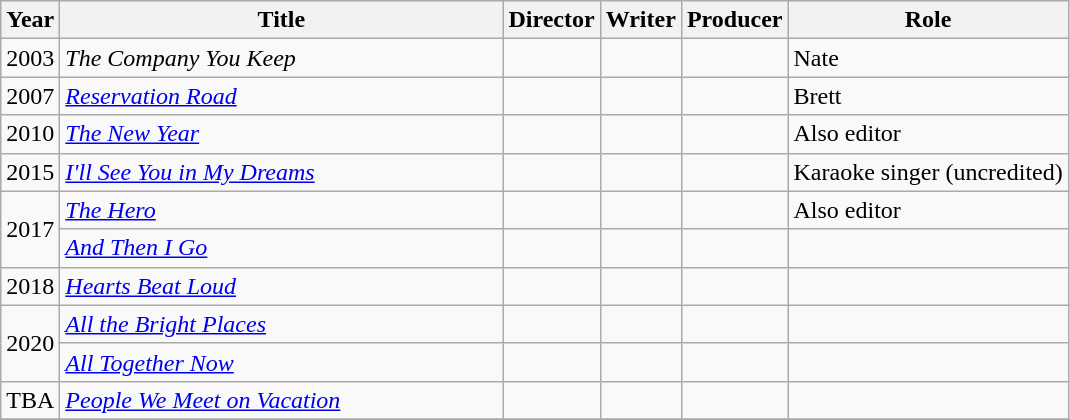<table class="wikitable sortable">
<tr>
<th style="width:1em;">Year</th>
<th style="width:18em;">Title</th>
<th>Director</th>
<th>Writer</th>
<th>Producer</th>
<th>Role</th>
</tr>
<tr>
<td>2003</td>
<td><em>The Company You Keep</em></td>
<td></td>
<td></td>
<td></td>
<td>Nate</td>
</tr>
<tr>
<td>2007</td>
<td><em><a href='#'>Reservation Road</a></em></td>
<td></td>
<td></td>
<td></td>
<td>Brett</td>
</tr>
<tr>
<td>2010</td>
<td><em><a href='#'>The New Year</a></em></td>
<td></td>
<td></td>
<td></td>
<td>Also editor</td>
</tr>
<tr>
<td>2015</td>
<td><em><a href='#'>I'll See You in My Dreams</a></em></td>
<td></td>
<td></td>
<td></td>
<td>Karaoke singer (uncredited)</td>
</tr>
<tr>
<td rowspan="2">2017</td>
<td><em><a href='#'>The Hero</a></em></td>
<td></td>
<td></td>
<td></td>
<td>Also editor</td>
</tr>
<tr>
<td><em><a href='#'>And Then I Go</a></em></td>
<td></td>
<td></td>
<td></td>
<td></td>
</tr>
<tr>
<td>2018</td>
<td><em><a href='#'>Hearts Beat Loud</a></em></td>
<td></td>
<td></td>
<td></td>
<td></td>
</tr>
<tr>
<td rowspan=2>2020</td>
<td><em><a href='#'>All the Bright Places</a></em></td>
<td></td>
<td></td>
<td></td>
<td></td>
</tr>
<tr>
<td><em><a href='#'>All Together Now</a></em></td>
<td></td>
<td></td>
<td></td>
<td></td>
</tr>
<tr>
<td>TBA</td>
<td><em><a href='#'>People We Meet on Vacation</a></em></td>
<td></td>
<td></td>
<td></td>
<td></td>
</tr>
<tr>
</tr>
</table>
